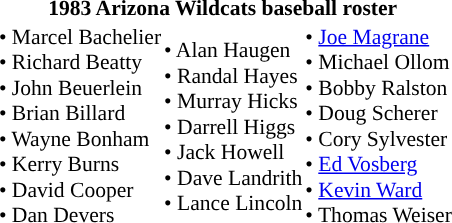<table class="toccolours" style="border-collapse:collapse; font-size:90%;">
<tr>
<th colspan="9">1983 Arizona Wildcats baseball roster</th>
</tr>
<tr>
<td width="03"> </td>
<td valign="top"></td>
<td>• Marcel Bachelier<br>• Richard Beatty<br>• John Beuerlein<br>• Brian Billard<br>• Wayne Bonham<br>• Kerry Burns<br>• David Cooper<br>• Dan Devers</td>
<td>• Alan Haugen<br>• Randal Hayes<br>• Murray Hicks<br>• Darrell Higgs<br>• Jack Howell<br>• Dave Landrith<br>• Lance Lincoln</td>
<td>• <a href='#'>Joe Magrane</a><br>• Michael Ollom<br>• Bobby Ralston<br>• Doug Scherer<br>• Cory Sylvester<br>• <a href='#'>Ed Vosberg</a><br>• <a href='#'>Kevin Ward</a><br>• Thomas Weiser</td>
<td></td>
<td></td>
</tr>
</table>
